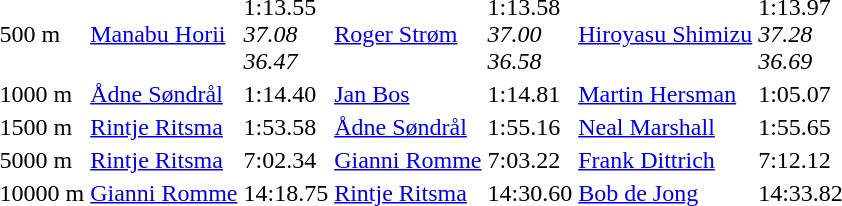<table>
<tr>
<td>500 m<br></td>
<td><a href='#'>Manabu Horii</a><br><small></small></td>
<td>1:13.55<br><em>37.08<br>36.47</em></td>
<td><a href='#'>Roger Strøm</a><br><small></small></td>
<td>1:13.58<br><em>37.00<br>36.58</em></td>
<td><a href='#'>Hiroyasu Shimizu</a><br><small></small></td>
<td>1:13.97<br><em>37.28<br>36.69</em></td>
</tr>
<tr>
<td>1000 m<br></td>
<td><a href='#'>Ådne Søndrål</a><br><small></small></td>
<td>1:14.40</td>
<td><a href='#'>Jan Bos</a><br><small></small></td>
<td>1:14.81</td>
<td><a href='#'>Martin Hersman</a><br><small></small></td>
<td>1:05.07</td>
</tr>
<tr>
<td>1500 m<br></td>
<td><a href='#'>Rintje Ritsma</a><br><small></small></td>
<td>1:53.58</td>
<td><a href='#'>Ådne Søndrål</a><br><small></small></td>
<td>1:55.16</td>
<td><a href='#'>Neal Marshall</a><br><small></small></td>
<td>1:55.65</td>
</tr>
<tr>
<td>5000 m<br></td>
<td><a href='#'>Rintje Ritsma</a><br><small></small></td>
<td>7:02.34</td>
<td><a href='#'>Gianni Romme</a><br><small></small></td>
<td>7:03.22</td>
<td><a href='#'>Frank Dittrich</a><br><small></small></td>
<td>7:12.12</td>
</tr>
<tr>
<td>10000 m<br></td>
<td><a href='#'>Gianni Romme</a><br><small></small></td>
<td>14:18.75</td>
<td><a href='#'>Rintje Ritsma</a><br><small></small></td>
<td>14:30.60</td>
<td><a href='#'>Bob de Jong</a><br><small></small></td>
<td>14:33.82</td>
</tr>
</table>
